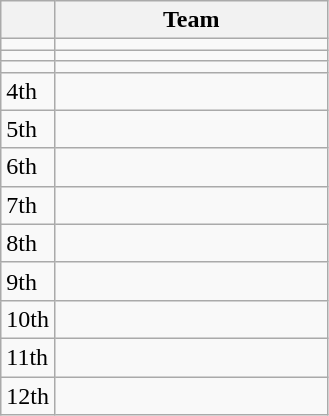<table class="wikitable">
<tr>
<th width=20></th>
<th width=175>Team</th>
</tr>
<tr>
<td></td>
<td></td>
</tr>
<tr>
<td></td>
<td></td>
</tr>
<tr>
<td></td>
<td></td>
</tr>
<tr>
<td>4th</td>
<td></td>
</tr>
<tr>
<td>5th</td>
<td></td>
</tr>
<tr>
<td>6th</td>
<td></td>
</tr>
<tr>
<td>7th</td>
<td></td>
</tr>
<tr>
<td>8th</td>
<td></td>
</tr>
<tr>
<td>9th</td>
<td></td>
</tr>
<tr>
<td>10th</td>
<td></td>
</tr>
<tr>
<td>11th</td>
<td></td>
</tr>
<tr>
<td>12th</td>
<td></td>
</tr>
</table>
